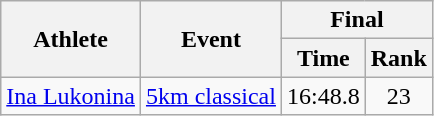<table class="wikitable">
<tr>
<th rowspan="2">Athlete</th>
<th rowspan="2">Event</th>
<th colspan="2">Final</th>
</tr>
<tr>
<th>Time</th>
<th>Rank</th>
</tr>
<tr>
<td rowspan="2"><a href='#'>Ina Lukonina</a></td>
<td><a href='#'>5km classical</a></td>
<td align="center">16:48.8</td>
<td align="center">23</td>
</tr>
</table>
